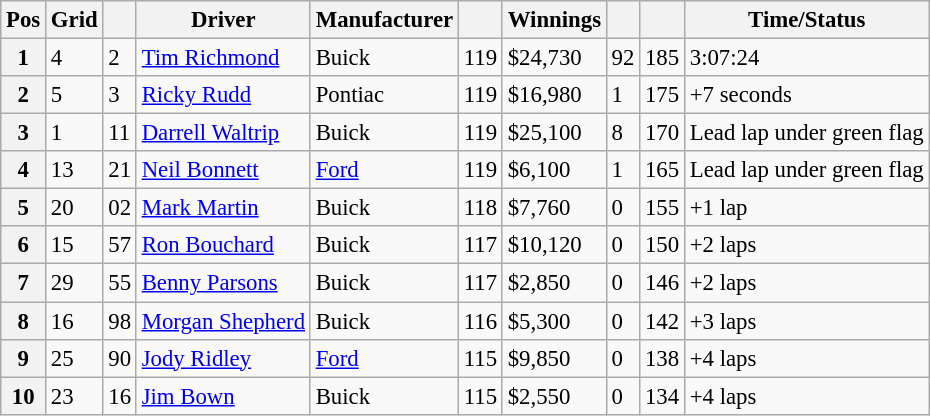<table class="sortable wikitable" style="font-size:95%">
<tr>
<th>Pos</th>
<th>Grid</th>
<th></th>
<th>Driver</th>
<th>Manufacturer</th>
<th></th>
<th>Winnings</th>
<th></th>
<th></th>
<th>Time/Status</th>
</tr>
<tr>
<th>1</th>
<td>4</td>
<td>2</td>
<td><a href='#'>Tim Richmond</a></td>
<td>Buick</td>
<td>119</td>
<td>$24,730</td>
<td>92</td>
<td>185</td>
<td>3:07:24</td>
</tr>
<tr>
<th>2</th>
<td>5</td>
<td>3</td>
<td><a href='#'>Ricky Rudd</a></td>
<td>Pontiac</td>
<td>119</td>
<td>$16,980</td>
<td>1</td>
<td>175</td>
<td>+7 seconds</td>
</tr>
<tr>
<th>3</th>
<td>1</td>
<td>11</td>
<td><a href='#'>Darrell Waltrip</a></td>
<td>Buick</td>
<td>119</td>
<td>$25,100</td>
<td>8</td>
<td>170</td>
<td>Lead lap under green flag</td>
</tr>
<tr>
<th>4</th>
<td>13</td>
<td>21</td>
<td><a href='#'>Neil Bonnett</a></td>
<td><a href='#'>Ford</a></td>
<td>119</td>
<td>$6,100</td>
<td>1</td>
<td>165</td>
<td>Lead lap under green flag</td>
</tr>
<tr>
<th>5</th>
<td>20</td>
<td>02</td>
<td><a href='#'>Mark Martin</a></td>
<td>Buick</td>
<td>118</td>
<td>$7,760</td>
<td>0</td>
<td>155</td>
<td>+1 lap</td>
</tr>
<tr>
<th>6</th>
<td>15</td>
<td>57</td>
<td><a href='#'>Ron Bouchard</a></td>
<td>Buick</td>
<td>117</td>
<td>$10,120</td>
<td>0</td>
<td>150</td>
<td>+2 laps</td>
</tr>
<tr>
<th>7</th>
<td>29</td>
<td>55</td>
<td><a href='#'>Benny Parsons</a></td>
<td>Buick</td>
<td>117</td>
<td>$2,850</td>
<td>0</td>
<td>146</td>
<td>+2 laps</td>
</tr>
<tr>
<th>8</th>
<td>16</td>
<td>98</td>
<td><a href='#'>Morgan Shepherd</a></td>
<td>Buick</td>
<td>116</td>
<td>$5,300</td>
<td>0</td>
<td>142</td>
<td>+3 laps</td>
</tr>
<tr>
<th>9</th>
<td>25</td>
<td>90</td>
<td><a href='#'>Jody Ridley</a></td>
<td><a href='#'>Ford</a></td>
<td>115</td>
<td>$9,850</td>
<td>0</td>
<td>138</td>
<td>+4 laps</td>
</tr>
<tr>
<th>10</th>
<td>23</td>
<td>16</td>
<td><a href='#'>Jim Bown</a></td>
<td>Buick</td>
<td>115</td>
<td>$2,550</td>
<td>0</td>
<td>134</td>
<td>+4 laps</td>
</tr>
</table>
